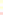<table style="font-size: 85%">
<tr>
<td style="background:#ffd;"></td>
</tr>
<tr>
<td style="background:#ffd;"></td>
</tr>
<tr>
<td style="background:#fdd;"></td>
</tr>
</table>
